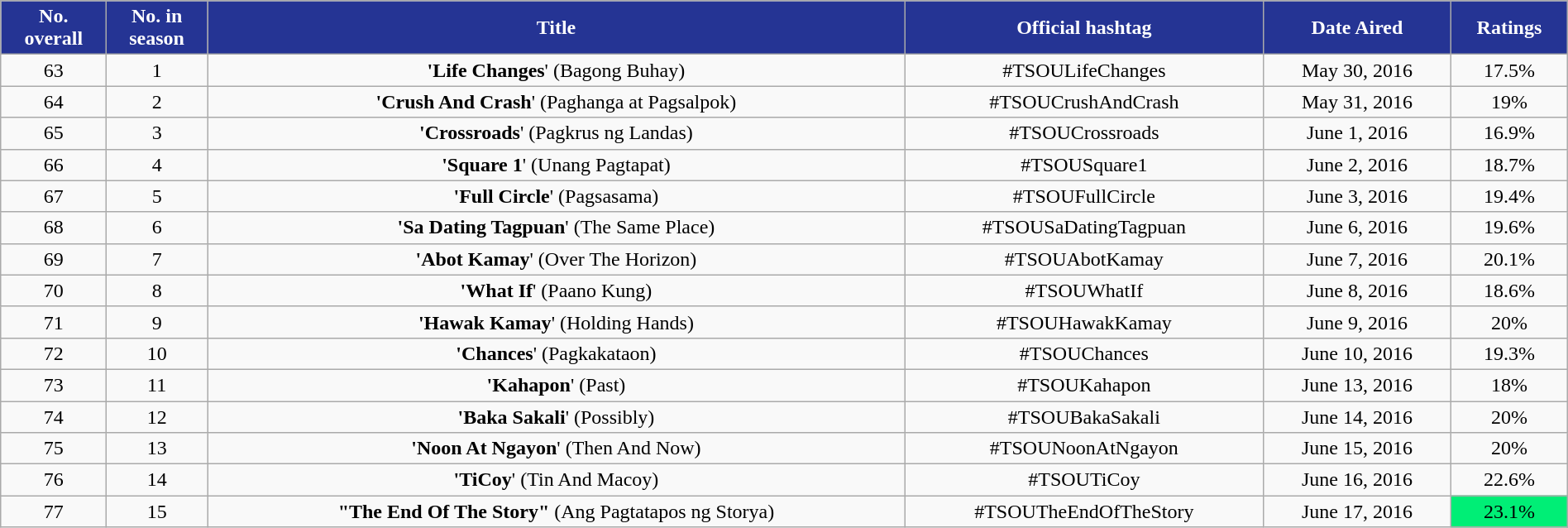<table class="wikitable" style="text-align:center; font-size:100%; line-height:18px;" width="100%">
<tr>
<th style="background:#253494; color:#ffffff">No. <br> overall</th>
<th style="background:#253494; color:#ffffff">No. in <br> season</th>
<th style="background:#253494; color:#ffffff">Title</th>
<th style="background:#253494; color:#ffffff">Official hashtag</th>
<th style="background:#253494; color:#ffffff">Date Aired</th>
<th style="background:#253494; color:#ffffff">Ratings</th>
</tr>
<tr>
<td>63</td>
<td>1</td>
<td><strong>'Life Changes</strong>' (Bagong Buhay)</td>
<td>#TSOULifeChanges</td>
<td>May 30, 2016</td>
<td>17.5%</td>
</tr>
<tr>
<td>64</td>
<td>2</td>
<td><strong>'Crush And Crash</strong>' (Paghanga at Pagsalpok)</td>
<td>#TSOUCrushAndCrash</td>
<td>May 31, 2016</td>
<td>19%</td>
</tr>
<tr>
<td>65</td>
<td>3</td>
<td><strong>'Crossroads</strong>' (Pagkrus ng Landas)</td>
<td>#TSOUCrossroads</td>
<td>June 1, 2016</td>
<td>16.9%</td>
</tr>
<tr>
<td>66</td>
<td>4</td>
<td><strong>'Square 1</strong>' (Unang Pagtapat)</td>
<td>#TSOUSquare1</td>
<td>June 2, 2016</td>
<td>18.7%</td>
</tr>
<tr>
<td>67</td>
<td>5</td>
<td><strong>'Full Circle</strong>' (Pagsasama)</td>
<td>#TSOUFullCircle</td>
<td>June 3, 2016</td>
<td>19.4%</td>
</tr>
<tr>
<td>68</td>
<td>6</td>
<td><strong>'Sa Dating Tagpuan</strong>' (The Same Place)</td>
<td>#TSOUSaDatingTagpuan</td>
<td>June 6, 2016</td>
<td>19.6%</td>
</tr>
<tr>
<td>69</td>
<td>7</td>
<td><strong>'Abot Kamay</strong>' (Over The Horizon)</td>
<td>#TSOUAbotKamay</td>
<td>June 7, 2016</td>
<td>20.1%</td>
</tr>
<tr>
<td>70</td>
<td>8</td>
<td><strong>'What If</strong>' (Paano Kung)</td>
<td>#TSOUWhatIf</td>
<td>June 8, 2016</td>
<td>18.6%</td>
</tr>
<tr>
<td>71</td>
<td>9</td>
<td><strong>'Hawak Kamay</strong>' (Holding Hands)</td>
<td>#TSOUHawakKamay</td>
<td>June 9, 2016</td>
<td>20%</td>
</tr>
<tr>
<td>72</td>
<td>10</td>
<td><strong>'Chances</strong>' (Pagkakataon)</td>
<td>#TSOUChances</td>
<td>June 10, 2016</td>
<td>19.3%</td>
</tr>
<tr>
<td>73</td>
<td>11</td>
<td><strong>'Kahapon</strong>' (Past)</td>
<td>#TSOUKahapon</td>
<td>June 13, 2016</td>
<td>18%</td>
</tr>
<tr>
<td>74</td>
<td>12</td>
<td><strong>'Baka Sakali</strong>' (Possibly)</td>
<td>#TSOUBakaSakali</td>
<td>June 14, 2016</td>
<td>20%</td>
</tr>
<tr>
<td>75</td>
<td>13</td>
<td><strong>'Noon At Ngayon</strong>' (Then And Now)</td>
<td>#TSOUNoonAtNgayon</td>
<td>June 15, 2016</td>
<td>20%</td>
</tr>
<tr>
<td>76</td>
<td>14</td>
<td><strong>'TiCoy</strong>' (Tin And Macoy)</td>
<td>#TSOUTiCoy</td>
<td>June 16, 2016</td>
<td>22.6%</td>
</tr>
<tr>
<td>77</td>
<td>15</td>
<td><strong>"The End Of The Story"</strong> (Ang Pagtatapos ng Storya)</td>
<td>#TSOUTheEndOfTheStory</td>
<td>June 17, 2016</td>
<td style="background:#00EE76;">23.1%</td>
</tr>
</table>
